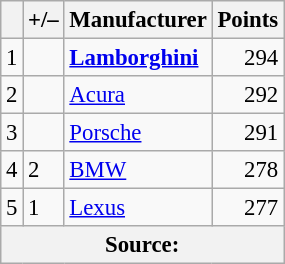<table class="wikitable" style="font-size: 95%;">
<tr>
<th scope="col"></th>
<th scope="col">+/–</th>
<th scope="col">Manufacturer</th>
<th scope="col">Points</th>
</tr>
<tr>
<td align=center>1</td>
<td align="left"></td>
<td><strong> <a href='#'>Lamborghini</a></strong></td>
<td align=right>294</td>
</tr>
<tr>
<td align=center>2</td>
<td align="left"></td>
<td> <a href='#'>Acura</a></td>
<td align=right>292</td>
</tr>
<tr>
<td align=center>3</td>
<td align="left"></td>
<td> <a href='#'>Porsche</a></td>
<td align=right>291</td>
</tr>
<tr>
<td align=center>4</td>
<td align="left"> 2</td>
<td> <a href='#'>BMW</a></td>
<td align=right>278</td>
</tr>
<tr>
<td align=center>5</td>
<td align="left"> 1</td>
<td> <a href='#'>Lexus</a></td>
<td align=right>277</td>
</tr>
<tr>
<th colspan=5>Source:</th>
</tr>
</table>
